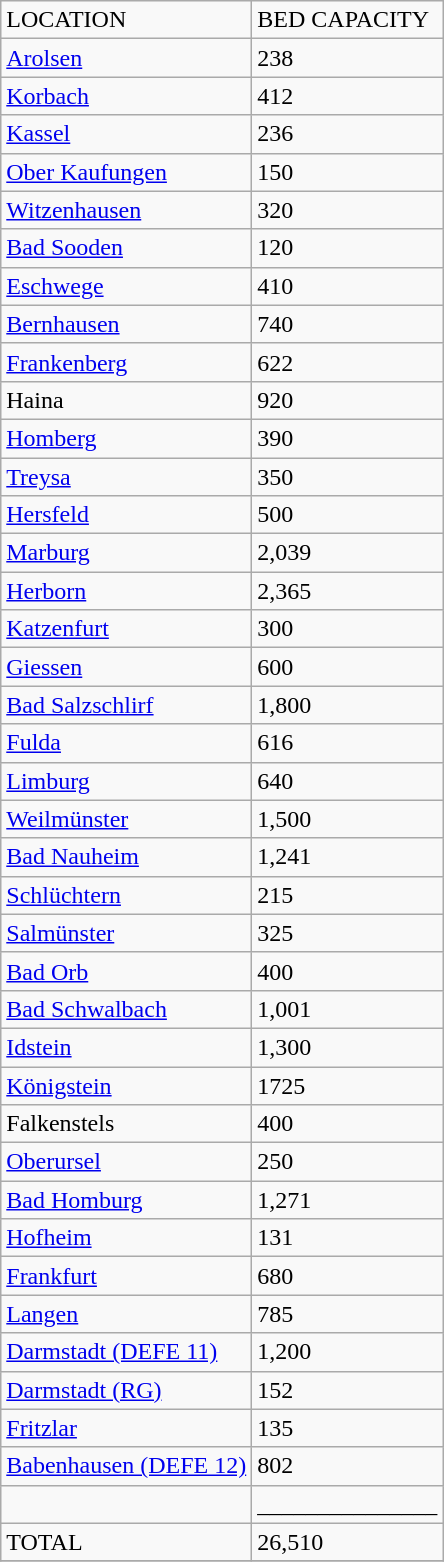<table class="wikitable">
<tr>
<td>LOCATION</td>
<td>BED CAPACITY</td>
</tr>
<tr>
<td><a href='#'>Arolsen</a></td>
<td>238</td>
</tr>
<tr>
<td><a href='#'>Korbach</a></td>
<td>412</td>
</tr>
<tr>
<td><a href='#'>Kassel</a></td>
<td>236</td>
</tr>
<tr>
<td><a href='#'>Ober Kaufungen</a></td>
<td>150</td>
</tr>
<tr>
<td><a href='#'>Witzenhausen</a></td>
<td>320</td>
</tr>
<tr>
<td><a href='#'>Bad Sooden</a></td>
<td>120</td>
</tr>
<tr>
<td><a href='#'>Eschwege</a></td>
<td>410</td>
</tr>
<tr>
<td><a href='#'>Bernhausen</a></td>
<td>740</td>
</tr>
<tr>
<td><a href='#'>Frankenberg</a></td>
<td>622</td>
</tr>
<tr>
<td>Haina</td>
<td>920</td>
</tr>
<tr>
<td><a href='#'>Homberg</a></td>
<td>390</td>
</tr>
<tr>
<td><a href='#'>Treysa</a></td>
<td>350</td>
</tr>
<tr>
<td><a href='#'>Hersfeld</a></td>
<td>500</td>
</tr>
<tr>
<td><a href='#'>Marburg</a></td>
<td>2,039</td>
</tr>
<tr>
<td><a href='#'>Herborn</a></td>
<td>2,365</td>
</tr>
<tr>
<td><a href='#'>Katzenfurt</a></td>
<td>300</td>
</tr>
<tr>
<td><a href='#'>Giessen</a></td>
<td>600</td>
</tr>
<tr>
<td><a href='#'>Bad Salzschlirf</a></td>
<td>1,800</td>
</tr>
<tr>
<td><a href='#'>Fulda</a></td>
<td>616</td>
</tr>
<tr>
<td><a href='#'>Limburg</a></td>
<td>640</td>
</tr>
<tr>
<td><a href='#'>Weilmünster</a></td>
<td>1,500</td>
</tr>
<tr>
<td><a href='#'>Bad Nauheim</a></td>
<td>1,241</td>
</tr>
<tr>
<td><a href='#'>Schlüchtern</a></td>
<td>215</td>
</tr>
<tr>
<td><a href='#'>Salmünster</a></td>
<td>325</td>
</tr>
<tr>
<td><a href='#'>Bad Orb</a></td>
<td>400</td>
</tr>
<tr>
<td><a href='#'>Bad Schwalbach</a></td>
<td>1,001</td>
</tr>
<tr>
<td><a href='#'>Idstein</a></td>
<td>1,300</td>
</tr>
<tr>
<td><a href='#'>Königstein</a></td>
<td>1725</td>
</tr>
<tr>
<td>Falkenstels</td>
<td>400</td>
</tr>
<tr>
<td><a href='#'>Oberursel</a></td>
<td>250</td>
</tr>
<tr>
<td><a href='#'>Bad Homburg</a></td>
<td>1,271</td>
</tr>
<tr>
<td><a href='#'>Hofheim</a></td>
<td>131</td>
</tr>
<tr>
<td><a href='#'>Frankfurt</a></td>
<td>680</td>
</tr>
<tr>
<td><a href='#'>Langen</a></td>
<td>785</td>
</tr>
<tr>
<td><a href='#'>Darmstadt (DEFE 11)</a></td>
<td>1,200</td>
</tr>
<tr>
<td><a href='#'>Darmstadt (RG)</a></td>
<td>152</td>
</tr>
<tr>
<td><a href='#'>Fritzlar</a></td>
<td>135</td>
</tr>
<tr>
<td><a href='#'>Babenhausen (DEFE 12)</a></td>
<td>802</td>
</tr>
<tr>
<td></td>
<td>_______________</td>
</tr>
<tr>
<td>TOTAL</td>
<td>26,510</td>
</tr>
<tr>
</tr>
</table>
